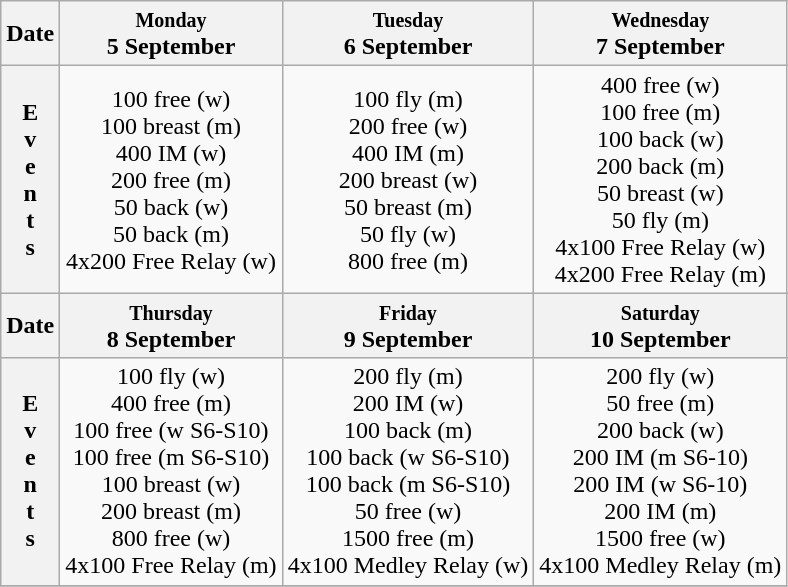<table class=wikitable style="text-align:center">
<tr>
<th><strong>Date</strong></th>
<th><small>Monday</small><br> 5 September</th>
<th><small>Tuesday</small><br> 6 September</th>
<th><small>Wednesday</small><br> 7 September</th>
</tr>
<tr>
<th><strong>E<br>v<br>e<br>n<br>t<br>s</strong></th>
<td>100 free (w) <br> 100 breast (m) <br> 400 IM (w) <br> 200 free (m) <br> 50 back (w) <br> 50 back (m) <br> 4x200 Free Relay (w)</td>
<td>100 fly (m) <br> 200 free (w) <br> 400 IM (m) <br> 200 breast (w) <br> 50 breast (m) <br> 50 fly (w) <br> 800 free (m)</td>
<td>400 free (w) <br> 100 free (m) <br> 100 back (w) <br> 200 back (m) <br> 50 breast (w) <br> 50 fly (m) <br> 4x100 Free Relay (w) <br> 4x200 Free Relay (m)</td>
</tr>
<tr>
<th><strong>Date</strong></th>
<th><small>Thursday</small><br> 8 September</th>
<th><small>Friday</small><br> 9 September</th>
<th><small>Saturday</small><br> 10 September</th>
</tr>
<tr>
<th><strong>E<br>v<br>e<br>n<br>t<br>s</strong></th>
<td>100 fly (w) <br> 400 free (m) <br> 100 free (w S6-S10) <br> 100 free (m S6-S10) <br> 100 breast (w) <br> 200 breast (m) <br> 800 free (w) <br> 4x100 Free Relay (m)</td>
<td>200 fly (m) <br> 200 IM (w) <br> 100 back (m) <br> 100 back (w S6-S10) <br> 100 back (m S6-S10) <br> 50 free (w) <br> 1500 free (m) <br> 4x100 Medley Relay (w)</td>
<td>200 fly (w) <br> 50 free (m) <br> 200 back (w) <br> 200 IM (m S6-10) <br> 200 IM (w S6-10) <br> 200 IM (m) <br> 1500 free (w) <br> 4x100 Medley Relay (m)</td>
</tr>
<tr>
</tr>
</table>
